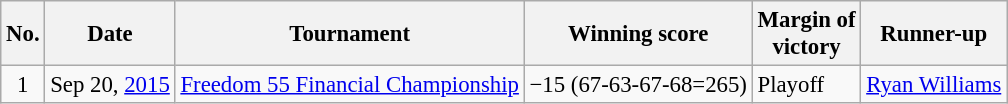<table class="wikitable" style="font-size:95%;">
<tr>
<th>No.</th>
<th>Date</th>
<th>Tournament</th>
<th>Winning score</th>
<th>Margin of<br>victory</th>
<th>Runner-up</th>
</tr>
<tr>
<td align=center>1</td>
<td align=right>Sep 20, <a href='#'>2015</a></td>
<td><a href='#'>Freedom 55 Financial Championship</a></td>
<td>−15 (67-63-67-68=265)</td>
<td>Playoff</td>
<td> <a href='#'>Ryan Williams</a></td>
</tr>
</table>
